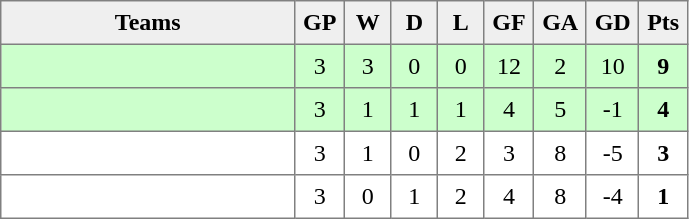<table style=border-collapse:collapse border=1 cellspacing=0 cellpadding=5>
<tr align=center bgcolor=#efefef>
<th width=185>Teams</th>
<th width=20>GP</th>
<th width=20>W</th>
<th width=20>D</th>
<th width=20>L</th>
<th width=20>GF</th>
<th width=20>GA</th>
<th width=20>GD</th>
<th width=20>Pts</th>
</tr>
<tr align=center style="background:#ccffcc;">
<td style="text-align:left;"></td>
<td>3</td>
<td>3</td>
<td>0</td>
<td>0</td>
<td>12</td>
<td>2</td>
<td>10</td>
<td><strong>9</strong></td>
</tr>
<tr align=center style="background:#ccffcc;">
<td style="text-align:left;"></td>
<td>3</td>
<td>1</td>
<td>1</td>
<td>1</td>
<td>4</td>
<td>5</td>
<td>-1</td>
<td><strong>4</strong></td>
</tr>
<tr align=center>
<td style="text-align:left;"></td>
<td>3</td>
<td>1</td>
<td>0</td>
<td>2</td>
<td>3</td>
<td>8</td>
<td>-5</td>
<td><strong>3</strong></td>
</tr>
<tr align=center>
<td style="text-align:left;"></td>
<td>3</td>
<td>0</td>
<td>1</td>
<td>2</td>
<td>4</td>
<td>8</td>
<td>-4</td>
<td><strong>1</strong></td>
</tr>
</table>
